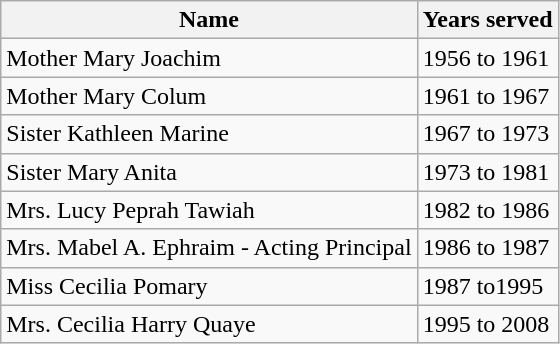<table class="wikitable">
<tr>
<th>Name</th>
<th>Years served</th>
</tr>
<tr>
<td>Mother Mary Joachim</td>
<td>1956 to 1961</td>
</tr>
<tr>
<td>Mother Mary Colum</td>
<td>1961 to 1967</td>
</tr>
<tr>
<td>Sister Kathleen Marine</td>
<td>1967 to 1973</td>
</tr>
<tr>
<td>Sister Mary Anita</td>
<td>1973 to 1981</td>
</tr>
<tr>
<td>Mrs. Lucy Peprah Tawiah</td>
<td>1982 to 1986</td>
</tr>
<tr>
<td>Mrs. Mabel A. Ephraim - Acting Principal</td>
<td>1986 to 1987</td>
</tr>
<tr>
<td>Miss Cecilia Pomary</td>
<td>1987 to1995</td>
</tr>
<tr>
<td>Mrs. Cecilia Harry Quaye</td>
<td>1995 to 2008</td>
</tr>
</table>
